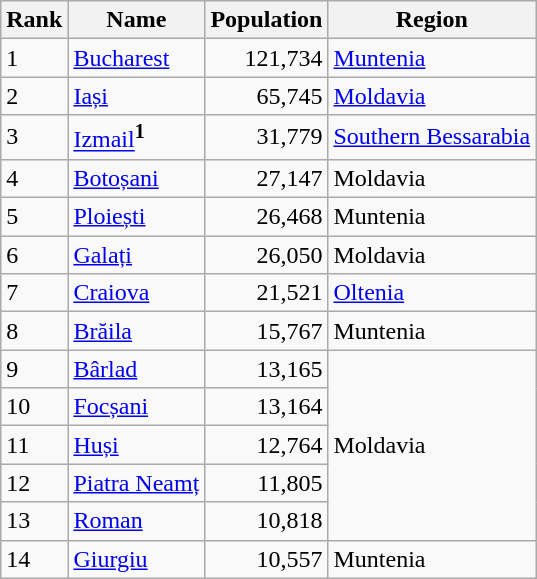<table class="wikitable">
<tr>
<th>Rank</th>
<th>Name</th>
<th>Population</th>
<th>Region</th>
</tr>
<tr>
<td align="left">1</td>
<td align="left"><a href='#'>Bucharest</a></td>
<td align="right">121,734</td>
<td align="left"><a href='#'>Muntenia</a></td>
</tr>
<tr>
<td align="left">2</td>
<td align="left"><a href='#'>Iași</a></td>
<td align="right">65,745</td>
<td align="left"><a href='#'>Moldavia</a></td>
</tr>
<tr>
<td align="left">3</td>
<td align="left"><a href='#'>Izmail</a><sup><strong>1</strong></sup></td>
<td align="right">31,779</td>
<td align="left"><a href='#'>Southern Bessarabia</a></td>
</tr>
<tr>
<td align="left">4</td>
<td align="left"><a href='#'>Botoșani</a></td>
<td align="right">27,147</td>
<td align="left">Moldavia</td>
</tr>
<tr>
<td align="left">5</td>
<td align="left"><a href='#'>Ploiești</a></td>
<td align="right">26,468</td>
<td align="left">Muntenia</td>
</tr>
<tr>
<td align="left">6</td>
<td align="left"><a href='#'>Galați</a></td>
<td align="right">26,050</td>
<td align="left">Moldavia</td>
</tr>
<tr>
<td align="left">7</td>
<td align="left"><a href='#'>Craiova</a></td>
<td align="right">21,521</td>
<td align="left"><a href='#'>Oltenia</a></td>
</tr>
<tr>
<td align="left">8</td>
<td align="left"><a href='#'>Brăila</a></td>
<td align="right">15,767</td>
<td align="left">Muntenia</td>
</tr>
<tr>
<td align="left">9</td>
<td align="left"><a href='#'>Bârlad</a></td>
<td align="right">13,165</td>
<td rowspan="5" align="left">Moldavia</td>
</tr>
<tr>
<td align="left">10</td>
<td align="left"><a href='#'>Focșani</a></td>
<td align="right">13,164</td>
</tr>
<tr>
<td align="left">11</td>
<td align="left"><a href='#'>Huși</a></td>
<td align="right">12,764</td>
</tr>
<tr>
<td align="left">12</td>
<td align="left"><a href='#'>Piatra Neamț</a></td>
<td align="right">11,805</td>
</tr>
<tr>
<td align="left">13</td>
<td align="left"><a href='#'>Roman</a></td>
<td align="right">10,818</td>
</tr>
<tr>
<td align="left">14</td>
<td align="left"><a href='#'>Giurgiu</a></td>
<td align="right">10,557</td>
<td align="left">Muntenia</td>
</tr>
</table>
